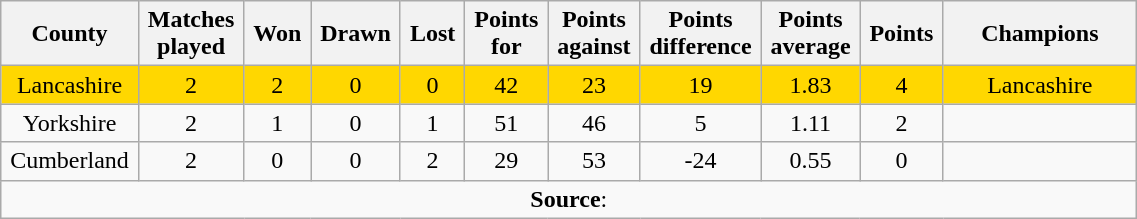<table class="wikitable plainrowheaders" style="text-align: center; width: 60%">
<tr>
<th scope="col" style="width: 5%;">County</th>
<th scope="col" style="width: 5%;">Matches played</th>
<th scope="col" style="width: 5%;">Won</th>
<th scope="col" style="width: 5%;">Drawn</th>
<th scope="col" style="width: 5%;">Lost</th>
<th scope="col" style="width: 5%;">Points for</th>
<th scope="col" style="width: 5%;">Points against</th>
<th scope="col" style="width: 5%;">Points difference</th>
<th scope="col" style="width: 5%;">Points average</th>
<th scope="col" style="width: 5%;">Points</th>
<th scope="col" style="width: 15%;">Champions</th>
</tr>
<tr style="background: gold;">
<td>Lancashire</td>
<td>2</td>
<td>2</td>
<td>0</td>
<td>0</td>
<td>42</td>
<td>23</td>
<td>19</td>
<td>1.83</td>
<td>4</td>
<td>Lancashire</td>
</tr>
<tr>
<td>Yorkshire</td>
<td>2</td>
<td>1</td>
<td>0</td>
<td>1</td>
<td>51</td>
<td>46</td>
<td>5</td>
<td>1.11</td>
<td>2</td>
<td></td>
</tr>
<tr>
<td>Cumberland</td>
<td>2</td>
<td>0</td>
<td>0</td>
<td>2</td>
<td>29</td>
<td>53</td>
<td>-24</td>
<td>0.55</td>
<td>0</td>
<td></td>
</tr>
<tr>
<td colspan="11"><strong>Source</strong>:</td>
</tr>
</table>
